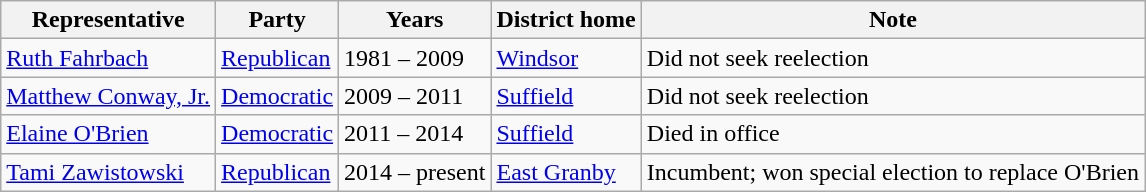<table class=wikitable>
<tr valign=bottom>
<th>Representative</th>
<th>Party</th>
<th>Years</th>
<th>District home</th>
<th>Note</th>
</tr>
<tr>
<td><a href='#'>Ruth Fahrbach</a></td>
<td><a href='#'>Republican</a></td>
<td>1981 – 2009</td>
<td><a href='#'>Windsor</a></td>
<td>Did not seek reelection</td>
</tr>
<tr>
<td><a href='#'>Matthew Conway, Jr.</a></td>
<td><a href='#'>Democratic</a></td>
<td>2009 – 2011</td>
<td><a href='#'>Suffield</a></td>
<td>Did not seek reelection</td>
</tr>
<tr>
<td><a href='#'>Elaine O'Brien</a></td>
<td><a href='#'>Democratic</a></td>
<td>2011 – 2014</td>
<td><a href='#'>Suffield</a></td>
<td>Died in office</td>
</tr>
<tr>
<td><a href='#'>Tami Zawistowski</a></td>
<td><a href='#'>Republican</a></td>
<td>2014 – present</td>
<td><a href='#'>East Granby</a></td>
<td>Incumbent; won special election to replace O'Brien</td>
</tr>
</table>
